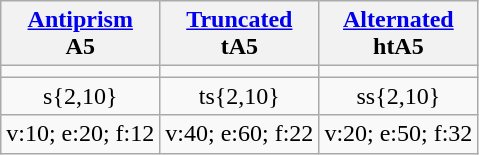<table class=wikitable>
<tr>
<th><a href='#'>Antiprism</a><br>A5</th>
<th><a href='#'>Truncated</a><br>tA5</th>
<th><a href='#'>Alternated</a><br>htA5</th>
</tr>
<tr align=center>
<td></td>
<td></td>
<td></td>
</tr>
<tr align=center>
<td>s{2,10}</td>
<td>ts{2,10}</td>
<td>ss{2,10}</td>
</tr>
<tr align=center>
<td>v:10; e:20; f:12</td>
<td>v:40; e:60; f:22</td>
<td>v:20; e:50; f:32</td>
</tr>
</table>
